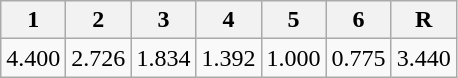<table class=wikitable>
<tr>
<th>1</th>
<th>2</th>
<th>3</th>
<th>4</th>
<th>5</th>
<th>6</th>
<th>R</th>
</tr>
<tr>
<td>4.400</td>
<td>2.726</td>
<td>1.834</td>
<td>1.392</td>
<td>1.000</td>
<td>0.775</td>
<td>3.440</td>
</tr>
</table>
